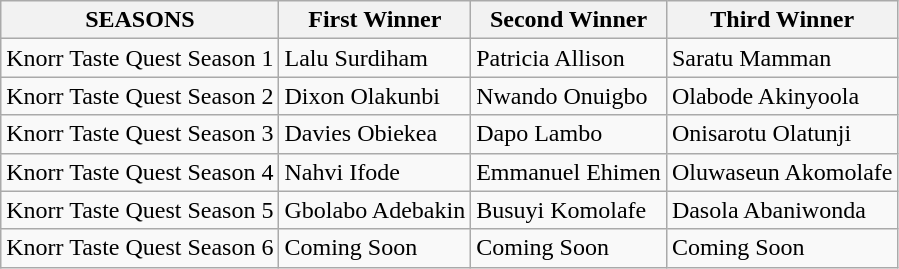<table class="wikitable">
<tr>
<th>SEASONS</th>
<th>First Winner</th>
<th>Second Winner</th>
<th>Third Winner</th>
</tr>
<tr>
<td>Knorr Taste Quest Season 1</td>
<td>Lalu Surdiham</td>
<td>Patricia Allison</td>
<td>Saratu Mamman</td>
</tr>
<tr>
<td>Knorr Taste Quest Season 2</td>
<td>Dixon Olakunbi</td>
<td>Nwando Onuigbo</td>
<td>Olabode Akinyoola</td>
</tr>
<tr>
<td>Knorr Taste Quest Season 3</td>
<td>Davies Obiekea</td>
<td>Dapo Lambo</td>
<td>Onisarotu Olatunji</td>
</tr>
<tr>
<td>Knorr Taste Quest Season 4</td>
<td>Nahvi Ifode</td>
<td>Emmanuel Ehimen</td>
<td>Oluwaseun Akomolafe</td>
</tr>
<tr>
<td>Knorr Taste Quest Season 5</td>
<td>Gbolabo Adebakin</td>
<td>Busuyi Komolafe</td>
<td>Dasola Abaniwonda</td>
</tr>
<tr>
<td>Knorr Taste Quest Season 6</td>
<td>Coming Soon</td>
<td>Coming Soon</td>
<td>Coming Soon</td>
</tr>
</table>
